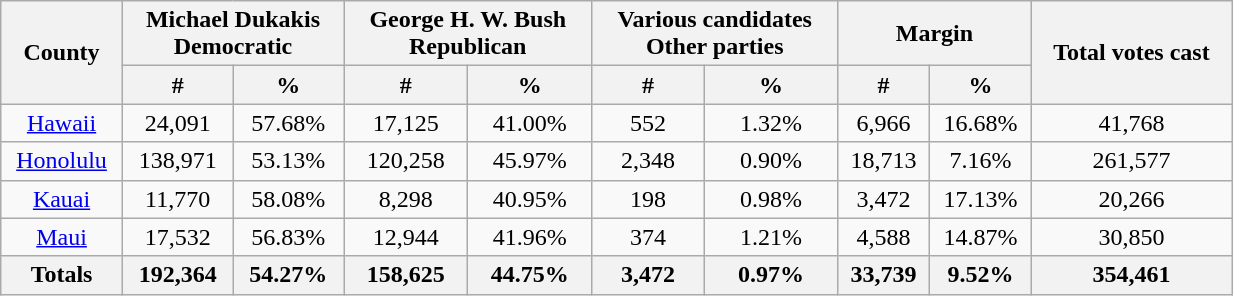<table width="65%" class="wikitable sortable" style="text-align:center">
<tr>
<th colspan="1" rowspan="2">County</th>
<th style="text-align:center;" colspan="2">Michael Dukakis<br>Democratic</th>
<th style="text-align:center;" colspan="2">George H. W. Bush<br>Republican</th>
<th style="text-align:center;" colspan="2">Various candidates<br>Other parties</th>
<th style="text-align:center;" colspan="2">Margin</th>
<th colspan="1" rowspan="2" style="text-align:center;">Total votes cast</th>
</tr>
<tr>
<th data-sort-type="number" style="text-align:center;">#</th>
<th data-sort-type="number" style="text-align:center;">%</th>
<th data-sort-type="number" style="text-align:center;">#</th>
<th data-sort-type="number" style="text-align:center;">%</th>
<th data-sort-type="number" style="text-align:center;">#</th>
<th data-sort-type="number" style="text-align:center;">%</th>
<th data-sort-type="number" style="text-align:center;">#</th>
<th data-sort-type="number" style="text-align:center;">%</th>
</tr>
<tr style="text-align:center;">
<td><a href='#'>Hawaii</a></td>
<td>24,091</td>
<td>57.68%</td>
<td>17,125</td>
<td>41.00%</td>
<td>552</td>
<td>1.32%</td>
<td>6,966</td>
<td>16.68%</td>
<td>41,768</td>
</tr>
<tr style="text-align:center;">
<td><a href='#'>Honolulu</a></td>
<td>138,971</td>
<td>53.13%</td>
<td>120,258</td>
<td>45.97%</td>
<td>2,348</td>
<td>0.90%</td>
<td>18,713</td>
<td>7.16%</td>
<td>261,577</td>
</tr>
<tr style="text-align:center;">
<td><a href='#'>Kauai</a></td>
<td>11,770</td>
<td>58.08%</td>
<td>8,298</td>
<td>40.95%</td>
<td>198</td>
<td>0.98%</td>
<td>3,472</td>
<td>17.13%</td>
<td>20,266</td>
</tr>
<tr style="text-align:center;">
<td><a href='#'>Maui</a></td>
<td>17,532</td>
<td>56.83%</td>
<td>12,944</td>
<td>41.96%</td>
<td>374</td>
<td>1.21%</td>
<td>4,588</td>
<td>14.87%</td>
<td>30,850</td>
</tr>
<tr style="text-align:center;">
<th>Totals</th>
<th>192,364</th>
<th>54.27%</th>
<th>158,625</th>
<th>44.75%</th>
<th>3,472</th>
<th>0.97%</th>
<th>33,739</th>
<th>9.52%</th>
<th>354,461</th>
</tr>
</table>
